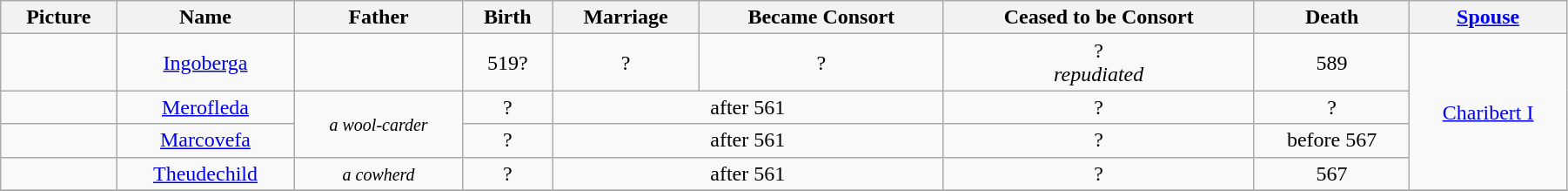<table width=95% class="wikitable">
<tr>
<th>Picture</th>
<th>Name</th>
<th>Father</th>
<th>Birth</th>
<th>Marriage</th>
<th>Became Consort</th>
<th>Ceased to be Consort</th>
<th>Death</th>
<th><a href='#'>Spouse</a></th>
</tr>
<tr>
<td align="center"></td>
<td align="center"><a href='#'>Ingoberga</a></td>
<td align="center"></td>
<td align="center">519?</td>
<td align="center">?</td>
<td align="center">?</td>
<td align="center">?<br><em>repudiated</em></td>
<td align="center">589</td>
<td align="center" rowspan="4"><a href='#'>Charibert I</a></td>
</tr>
<tr>
<td align="center"></td>
<td align="center"><a href='#'>Merofleda</a></td>
<td align="center" rowspan="2"><small><em>a wool-carder</em></small></td>
<td align="center">?</td>
<td align="center" colspan="2">after 561</td>
<td align="center">?</td>
<td align="center">?</td>
</tr>
<tr>
<td align="center"></td>
<td align="center"><a href='#'>Marcovefa</a></td>
<td align="center">?</td>
<td align="center" colspan="2">after 561</td>
<td align="center">?</td>
<td align="center">before 567</td>
</tr>
<tr>
<td align="center"></td>
<td align="center"><a href='#'>Theudechild</a></td>
<td align="center"><small><em>a cowherd</em></small></td>
<td align="center">?</td>
<td align="center" colspan="2">after 561</td>
<td align="center">?</td>
<td align="center">567</td>
</tr>
<tr>
</tr>
</table>
